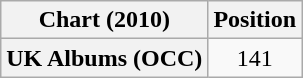<table class="wikitable plainrowheaders">
<tr>
<th scope="col">Chart (2010)</th>
<th scope="col">Position</th>
</tr>
<tr>
<th scope="row">UK Albums (OCC)</th>
<td style="text-align:center">141</td>
</tr>
</table>
